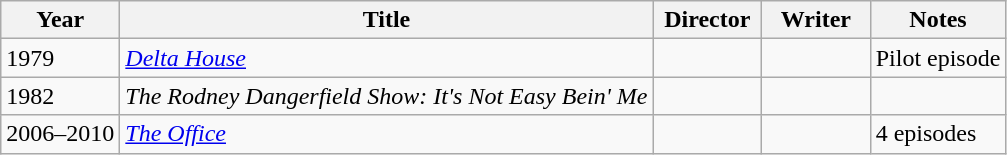<table class="wikitable sortable">
<tr>
<th>Year</th>
<th>Title</th>
<th width="65">Director</th>
<th width="65">Writer</th>
<th>Notes</th>
</tr>
<tr>
<td>1979</td>
<td><em><a href='#'>Delta House</a></em></td>
<td></td>
<td></td>
<td>Pilot episode</td>
</tr>
<tr>
<td>1982</td>
<td><em>The Rodney Dangerfield Show: It's Not Easy Bein' Me</em></td>
<td></td>
<td></td>
<td></td>
</tr>
<tr>
<td>2006–2010</td>
<td><em><a href='#'>The Office</a></em></td>
<td></td>
<td></td>
<td>4 episodes</td>
</tr>
</table>
